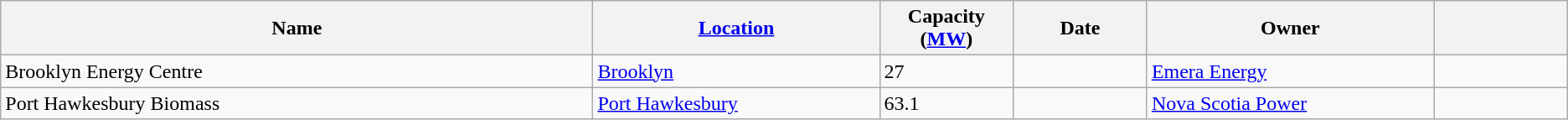<table class="wikitable sortable">
<tr>
<th width="31%">Name</th>
<th width="15%"><a href='#'>Location</a></th>
<th width="7%">Capacity (<a href='#'>MW</a>)</th>
<th width="7%">Date</th>
<th width="15%">Owner</th>
<th width="7%"></th>
</tr>
<tr>
<td>Brooklyn Energy Centre</td>
<td><a href='#'>Brooklyn</a></td>
<td>27</td>
<td></td>
<td><a href='#'>Emera Energy</a></td>
<td></td>
</tr>
<tr>
<td>Port Hawkesbury Biomass</td>
<td><a href='#'>Port Hawkesbury</a></td>
<td>63.1</td>
<td></td>
<td><a href='#'>Nova Scotia Power</a></td>
<td></td>
</tr>
</table>
